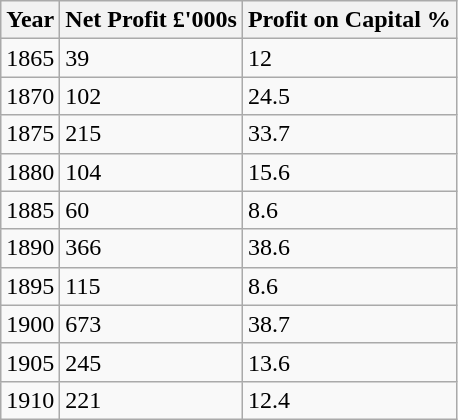<table class="wikitable floatleft" border="1">
<tr>
<th>Year</th>
<th>Net Profit £'000s</th>
<th>Profit on Capital %</th>
</tr>
<tr>
<td>1865</td>
<td>39</td>
<td>12</td>
</tr>
<tr>
<td>1870</td>
<td>102</td>
<td>24.5</td>
</tr>
<tr>
<td>1875</td>
<td>215</td>
<td>33.7</td>
</tr>
<tr>
<td>1880</td>
<td>104</td>
<td>15.6</td>
</tr>
<tr>
<td>1885</td>
<td>60</td>
<td>8.6</td>
</tr>
<tr>
<td>1890</td>
<td>366</td>
<td>38.6</td>
</tr>
<tr>
<td>1895</td>
<td>115</td>
<td>8.6</td>
</tr>
<tr>
<td>1900</td>
<td>673</td>
<td>38.7</td>
</tr>
<tr>
<td>1905</td>
<td>245</td>
<td>13.6</td>
</tr>
<tr>
<td>1910</td>
<td>221</td>
<td>12.4</td>
</tr>
</table>
